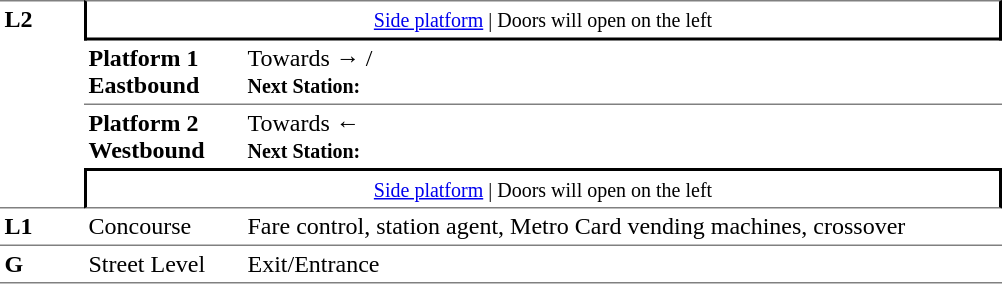<table table border=0 cellspacing=0 cellpadding=3>
<tr>
<td style="border-top:solid 1px grey;border-bottom:solid 1px grey;" width=50 rowspan=4 valign=top><strong>L2</strong></td>
<td style="border-top:solid 1px grey;border-right:solid 2px black;border-left:solid 2px black;border-bottom:solid 2px black;text-align:center;" colspan=2><small><a href='#'>Side platform</a> | Doors will open on the left </small></td>
</tr>
<tr>
<td style="border-bottom:solid 1px grey;" width=100><span><strong>Platform 1</strong><br><strong>Eastbound</strong></span></td>
<td style="border-bottom:solid 1px grey;" width=500>Towards →  / <br><small><strong>Next Station:</strong> </small></td>
</tr>
<tr>
<td><span><strong>Platform 2</strong><br><strong>Westbound</strong></span></td>
<td><span></span>Towards ← <br><small><strong>Next Station:</strong> </small></td>
</tr>
<tr>
<td style="border-top:solid 2px black;border-right:solid 2px black;border-left:solid 2px black;border-bottom:solid 1px grey;text-align:center;" colspan=2><small><a href='#'>Side platform</a> | Doors will open on the left </small></td>
</tr>
<tr>
<td valign=top><strong>L1</strong></td>
<td valign=top>Concourse</td>
<td valign=top>Fare control, station agent, Metro Card vending machines, crossover</td>
</tr>
<tr>
<td style="border-bottom:solid 1px grey;border-top:solid 1px grey;" width=50 valign=top><strong>G</strong></td>
<td style="border-top:solid 1px grey;border-bottom:solid 1px grey;" width=100 valign=top>Street Level</td>
<td style="border-top:solid 1px grey;border-bottom:solid 1px grey;" width=500 valign=top>Exit/Entrance</td>
</tr>
</table>
